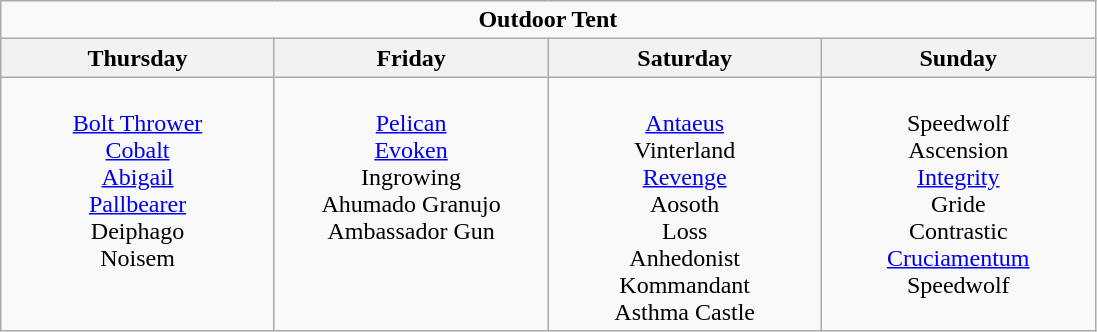<table class="wikitable">
<tr>
<td colspan="4" align="center"><strong>Outdoor Tent</strong></td>
</tr>
<tr>
<th>Thursday</th>
<th>Friday</th>
<th>Saturday</th>
<th>Sunday</th>
</tr>
<tr>
<td valign="top" align="center" width=175><br><a href='#'>Bolt Thrower</a><br>
<a href='#'>Cobalt</a><br>
<a href='#'>Abigail</a><br>
<a href='#'>Pallbearer</a><br>
Deiphago<br>
Noisem</td>
<td valign="top" align="center" width=175><br><a href='#'>Pelican</a><br>
<a href='#'>Evoken</a><br>
Ingrowing<br>
Ahumado Granujo<br>
Ambassador Gun</td>
<td valign="top" align="center" width=175><br><a href='#'>Antaeus</a><br>
Vinterland<br>
<a href='#'>Revenge</a><br>
Aosoth<br>
Loss<br>
Anhedonist<br>
Kommandant<br>
Asthma Castle</td>
<td valign="top" align="center" width=175><br>Speedwolf<br>
Ascension<br>
<a href='#'>Integrity</a><br>
Gride<br>
Contrastic<br>
<a href='#'>Cruciamentum</a><br>
Speedwolf</td>
</tr>
</table>
